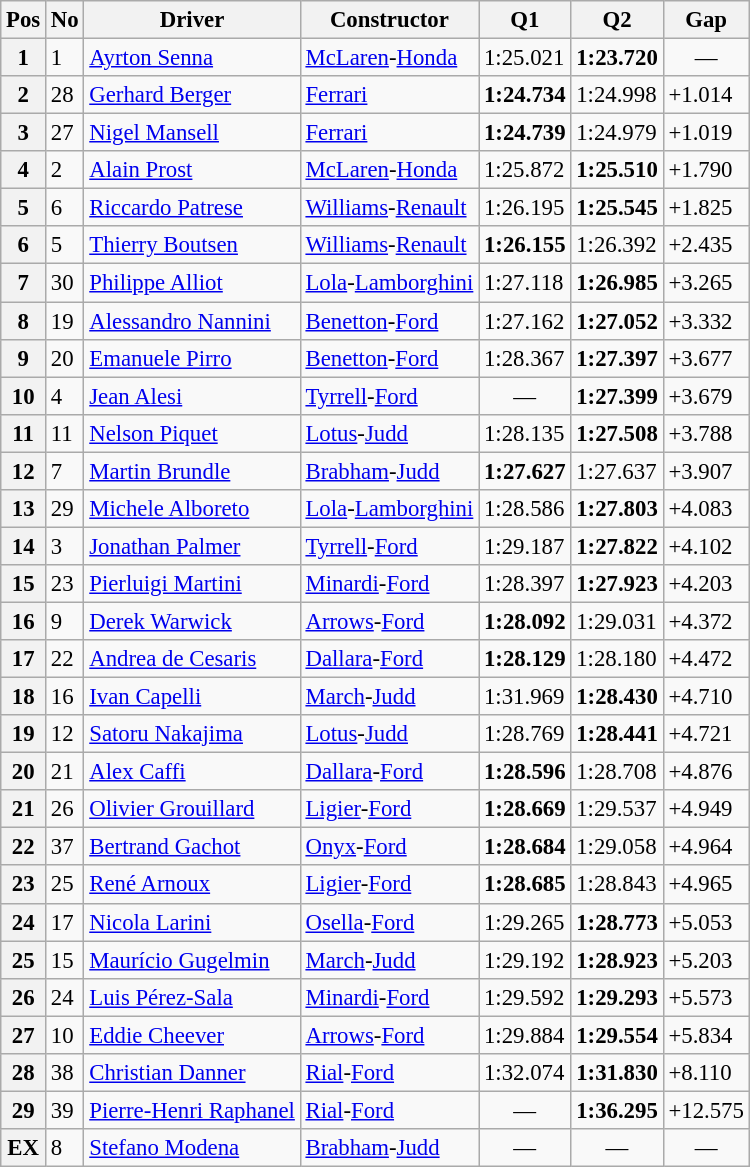<table class="wikitable sortable" style="font-size: 95%;">
<tr>
<th>Pos</th>
<th>No</th>
<th>Driver</th>
<th>Constructor</th>
<th>Q1</th>
<th>Q2</th>
<th>Gap</th>
</tr>
<tr>
<th>1</th>
<td>1</td>
<td> <a href='#'>Ayrton Senna</a></td>
<td><a href='#'>McLaren</a>-<a href='#'>Honda</a></td>
<td>1:25.021</td>
<td><strong>1:23.720</strong></td>
<td align="center">—</td>
</tr>
<tr>
<th>2</th>
<td>28</td>
<td> <a href='#'>Gerhard Berger</a></td>
<td><a href='#'>Ferrari</a></td>
<td><strong>1:24.734</strong></td>
<td>1:24.998</td>
<td>+1.014</td>
</tr>
<tr>
<th>3</th>
<td>27</td>
<td> <a href='#'>Nigel Mansell</a></td>
<td><a href='#'>Ferrari</a></td>
<td><strong>1:24.739</strong></td>
<td>1:24.979</td>
<td>+1.019</td>
</tr>
<tr>
<th>4</th>
<td>2</td>
<td> <a href='#'>Alain Prost</a></td>
<td><a href='#'>McLaren</a>-<a href='#'>Honda</a></td>
<td>1:25.872</td>
<td><strong>1:25.510</strong></td>
<td>+1.790</td>
</tr>
<tr>
<th>5</th>
<td>6</td>
<td> <a href='#'>Riccardo Patrese</a></td>
<td><a href='#'>Williams</a>-<a href='#'>Renault</a></td>
<td>1:26.195</td>
<td><strong>1:25.545</strong></td>
<td>+1.825</td>
</tr>
<tr>
<th>6</th>
<td>5</td>
<td> <a href='#'>Thierry Boutsen</a></td>
<td><a href='#'>Williams</a>-<a href='#'>Renault</a></td>
<td><strong>1:26.155</strong></td>
<td>1:26.392</td>
<td>+2.435</td>
</tr>
<tr>
<th>7</th>
<td>30</td>
<td> <a href='#'>Philippe Alliot</a></td>
<td><a href='#'>Lola</a>-<a href='#'>Lamborghini</a></td>
<td>1:27.118</td>
<td><strong>1:26.985</strong></td>
<td>+3.265</td>
</tr>
<tr>
<th>8</th>
<td>19</td>
<td> <a href='#'>Alessandro Nannini</a></td>
<td><a href='#'>Benetton</a>-<a href='#'>Ford</a></td>
<td>1:27.162</td>
<td><strong>1:27.052</strong></td>
<td>+3.332</td>
</tr>
<tr>
<th>9</th>
<td>20</td>
<td> <a href='#'>Emanuele Pirro</a></td>
<td><a href='#'>Benetton</a>-<a href='#'>Ford</a></td>
<td>1:28.367</td>
<td><strong>1:27.397</strong></td>
<td>+3.677</td>
</tr>
<tr>
<th>10</th>
<td>4</td>
<td> <a href='#'>Jean Alesi</a></td>
<td><a href='#'>Tyrrell</a>-<a href='#'>Ford</a></td>
<td align="center">—</td>
<td><strong>1:27.399</strong></td>
<td>+3.679</td>
</tr>
<tr>
<th>11</th>
<td>11</td>
<td> <a href='#'>Nelson Piquet</a></td>
<td><a href='#'>Lotus</a>-<a href='#'>Judd</a></td>
<td>1:28.135</td>
<td><strong>1:27.508</strong></td>
<td>+3.788</td>
</tr>
<tr>
<th>12</th>
<td>7</td>
<td> <a href='#'>Martin Brundle</a></td>
<td><a href='#'>Brabham</a>-<a href='#'>Judd</a></td>
<td><strong>1:27.627</strong></td>
<td>1:27.637</td>
<td>+3.907</td>
</tr>
<tr>
<th>13</th>
<td>29</td>
<td> <a href='#'>Michele Alboreto</a></td>
<td><a href='#'>Lola</a>-<a href='#'>Lamborghini</a></td>
<td>1:28.586</td>
<td><strong>1:27.803</strong></td>
<td>+4.083</td>
</tr>
<tr>
<th>14</th>
<td>3</td>
<td> <a href='#'>Jonathan Palmer</a></td>
<td><a href='#'>Tyrrell</a>-<a href='#'>Ford</a></td>
<td>1:29.187</td>
<td><strong>1:27.822</strong></td>
<td>+4.102</td>
</tr>
<tr>
<th>15</th>
<td>23</td>
<td> <a href='#'>Pierluigi Martini</a></td>
<td><a href='#'>Minardi</a>-<a href='#'>Ford</a></td>
<td>1:28.397</td>
<td><strong>1:27.923</strong></td>
<td>+4.203</td>
</tr>
<tr>
<th>16</th>
<td>9</td>
<td> <a href='#'>Derek Warwick</a></td>
<td><a href='#'>Arrows</a>-<a href='#'>Ford</a></td>
<td><strong>1:28.092</strong></td>
<td>1:29.031</td>
<td>+4.372</td>
</tr>
<tr>
<th>17</th>
<td>22</td>
<td> <a href='#'>Andrea de Cesaris</a></td>
<td><a href='#'>Dallara</a>-<a href='#'>Ford</a></td>
<td><strong>1:28.129</strong></td>
<td>1:28.180</td>
<td>+4.472</td>
</tr>
<tr>
<th>18</th>
<td>16</td>
<td> <a href='#'>Ivan Capelli</a></td>
<td><a href='#'>March</a>-<a href='#'>Judd</a></td>
<td>1:31.969</td>
<td><strong>1:28.430</strong></td>
<td>+4.710</td>
</tr>
<tr>
<th>19</th>
<td>12</td>
<td> <a href='#'>Satoru Nakajima</a></td>
<td><a href='#'>Lotus</a>-<a href='#'>Judd</a></td>
<td>1:28.769</td>
<td><strong>1:28.441</strong></td>
<td>+4.721</td>
</tr>
<tr>
<th>20</th>
<td>21</td>
<td> <a href='#'>Alex Caffi</a></td>
<td><a href='#'>Dallara</a>-<a href='#'>Ford</a></td>
<td><strong>1:28.596</strong></td>
<td>1:28.708</td>
<td>+4.876</td>
</tr>
<tr>
<th>21</th>
<td>26</td>
<td> <a href='#'>Olivier Grouillard</a></td>
<td><a href='#'>Ligier</a>-<a href='#'>Ford</a></td>
<td><strong>1:28.669</strong></td>
<td>1:29.537</td>
<td>+4.949</td>
</tr>
<tr>
<th>22</th>
<td>37</td>
<td> <a href='#'>Bertrand Gachot</a></td>
<td><a href='#'>Onyx</a>-<a href='#'>Ford</a></td>
<td><strong>1:28.684</strong></td>
<td>1:29.058</td>
<td>+4.964</td>
</tr>
<tr>
<th>23</th>
<td>25</td>
<td> <a href='#'>René Arnoux</a></td>
<td><a href='#'>Ligier</a>-<a href='#'>Ford</a></td>
<td><strong>1:28.685</strong></td>
<td>1:28.843</td>
<td>+4.965</td>
</tr>
<tr>
<th>24</th>
<td>17</td>
<td> <a href='#'>Nicola Larini</a></td>
<td><a href='#'>Osella</a>-<a href='#'>Ford</a></td>
<td>1:29.265</td>
<td><strong>1:28.773</strong></td>
<td>+5.053</td>
</tr>
<tr>
<th>25</th>
<td>15</td>
<td> <a href='#'>Maurício Gugelmin</a></td>
<td><a href='#'>March</a>-<a href='#'>Judd</a></td>
<td>1:29.192</td>
<td><strong>1:28.923</strong></td>
<td>+5.203</td>
</tr>
<tr>
<th>26</th>
<td>24</td>
<td> <a href='#'>Luis Pérez-Sala</a></td>
<td><a href='#'>Minardi</a>-<a href='#'>Ford</a></td>
<td>1:29.592</td>
<td><strong>1:29.293</strong></td>
<td>+5.573</td>
</tr>
<tr>
<th>27</th>
<td>10</td>
<td> <a href='#'>Eddie Cheever</a></td>
<td><a href='#'>Arrows</a>-<a href='#'>Ford</a></td>
<td>1:29.884</td>
<td><strong>1:29.554</strong></td>
<td>+5.834</td>
</tr>
<tr>
<th>28</th>
<td>38</td>
<td> <a href='#'>Christian Danner</a></td>
<td><a href='#'>Rial</a>-<a href='#'>Ford</a></td>
<td>1:32.074</td>
<td><strong>1:31.830</strong></td>
<td>+8.110</td>
</tr>
<tr>
<th>29</th>
<td>39</td>
<td> <a href='#'>Pierre-Henri Raphanel</a></td>
<td><a href='#'>Rial</a>-<a href='#'>Ford</a></td>
<td align="center">—</td>
<td><strong>1:36.295</strong></td>
<td>+12.575</td>
</tr>
<tr>
<th>EX</th>
<td>8</td>
<td> <a href='#'>Stefano Modena</a></td>
<td><a href='#'>Brabham</a>-<a href='#'>Judd</a></td>
<td align="center">—</td>
<td align="center">—</td>
<td align="center">—</td>
</tr>
</table>
